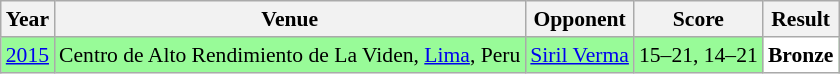<table class="sortable wikitable" style="font-size: 90%;">
<tr>
<th>Year</th>
<th>Venue</th>
<th>Opponent</th>
<th>Score</th>
<th>Result</th>
</tr>
<tr style="background:#98FB98">
<td align="center"><a href='#'>2015</a></td>
<td align="left">Centro de Alto Rendimiento de La Viden, <a href='#'>Lima</a>, Peru</td>
<td align="left"> <a href='#'>Siril Verma</a></td>
<td align="left">15–21, 14–21</td>
<td style="text-align:left; background:white"> <strong>Bronze</strong></td>
</tr>
</table>
